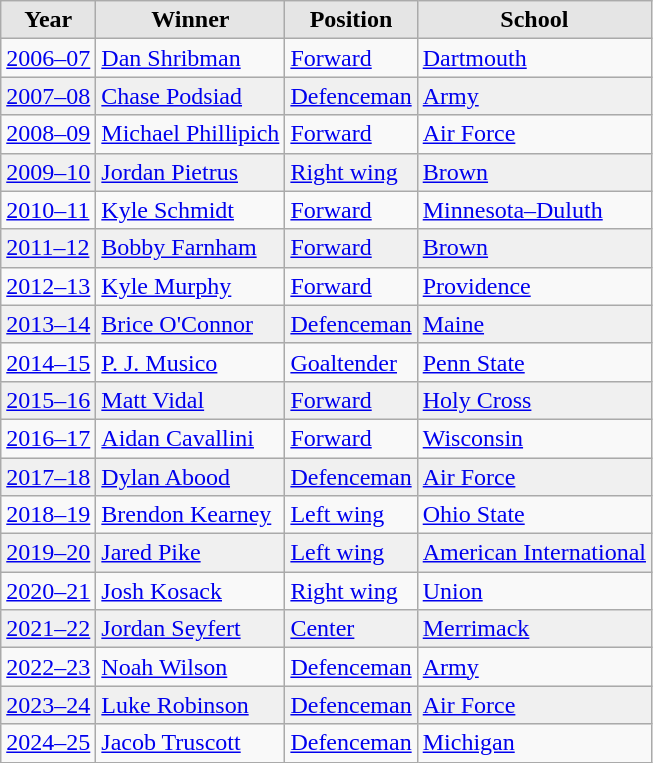<table class="wikitable">
<tr>
<th style="background:#e5e5e5;">Year</th>
<th style="background:#e5e5e5;">Winner</th>
<th style="background:#e5e5e5;">Position</th>
<th style="background:#e5e5e5;">School</th>
</tr>
<tr>
<td><a href='#'>2006–07</a></td>
<td><a href='#'>Dan Shribman</a></td>
<td><a href='#'>Forward</a></td>
<td><a href='#'>Dartmouth</a></td>
</tr>
<tr bgcolor="f0f0f0">
<td><a href='#'>2007–08</a></td>
<td><a href='#'>Chase Podsiad</a></td>
<td><a href='#'>Defenceman</a></td>
<td><a href='#'>Army</a></td>
</tr>
<tr>
<td><a href='#'>2008–09</a></td>
<td><a href='#'>Michael Phillipich</a></td>
<td><a href='#'>Forward</a></td>
<td><a href='#'>Air Force</a></td>
</tr>
<tr bgcolor="f0f0f0">
<td><a href='#'>2009–10</a></td>
<td><a href='#'>Jordan Pietrus</a></td>
<td><a href='#'>Right wing</a></td>
<td><a href='#'>Brown</a></td>
</tr>
<tr>
<td><a href='#'>2010–11</a></td>
<td><a href='#'>Kyle Schmidt</a></td>
<td><a href='#'>Forward</a></td>
<td><a href='#'>Minnesota–Duluth</a></td>
</tr>
<tr bgcolor="f0f0f0">
<td><a href='#'>2011–12</a></td>
<td><a href='#'>Bobby Farnham</a></td>
<td><a href='#'>Forward</a></td>
<td><a href='#'>Brown</a></td>
</tr>
<tr>
<td><a href='#'>2012–13</a></td>
<td><a href='#'>Kyle Murphy</a></td>
<td><a href='#'>Forward</a></td>
<td><a href='#'>Providence</a></td>
</tr>
<tr bgcolor="f0f0f0">
<td><a href='#'>2013–14</a></td>
<td><a href='#'>Brice O'Connor</a></td>
<td><a href='#'>Defenceman</a></td>
<td><a href='#'>Maine</a></td>
</tr>
<tr>
<td><a href='#'>2014–15</a></td>
<td><a href='#'>P. J. Musico</a></td>
<td><a href='#'>Goaltender</a></td>
<td><a href='#'>Penn State</a></td>
</tr>
<tr bgcolor="f0f0f0">
<td><a href='#'>2015–16</a></td>
<td><a href='#'>Matt Vidal</a></td>
<td><a href='#'>Forward</a></td>
<td><a href='#'>Holy Cross</a></td>
</tr>
<tr>
<td><a href='#'>2016–17</a></td>
<td><a href='#'>Aidan Cavallini</a></td>
<td><a href='#'>Forward</a></td>
<td><a href='#'>Wisconsin</a></td>
</tr>
<tr bgcolor="f0f0f0">
<td><a href='#'>2017–18</a></td>
<td><a href='#'>Dylan Abood</a></td>
<td><a href='#'>Defenceman</a></td>
<td><a href='#'>Air Force</a></td>
</tr>
<tr>
<td><a href='#'>2018–19</a></td>
<td><a href='#'>Brendon Kearney</a></td>
<td><a href='#'>Left wing</a></td>
<td><a href='#'>Ohio State</a></td>
</tr>
<tr bgcolor="f0f0f0">
<td><a href='#'>2019–20</a></td>
<td><a href='#'>Jared Pike</a></td>
<td><a href='#'>Left wing</a></td>
<td><a href='#'>American International</a></td>
</tr>
<tr>
<td><a href='#'>2020–21</a></td>
<td><a href='#'>Josh Kosack</a></td>
<td><a href='#'>Right wing</a></td>
<td><a href='#'>Union</a></td>
</tr>
<tr bgcolor="f0f0f0">
<td><a href='#'>2021–22</a></td>
<td><a href='#'>Jordan Seyfert</a></td>
<td><a href='#'>Center</a></td>
<td><a href='#'>Merrimack</a></td>
</tr>
<tr>
<td><a href='#'>2022–23</a></td>
<td><a href='#'>Noah Wilson</a></td>
<td><a href='#'>Defenceman</a></td>
<td><a href='#'>Army</a></td>
</tr>
<tr bgcolor="f0f0f0">
<td><a href='#'>2023–24</a></td>
<td><a href='#'>Luke Robinson</a></td>
<td><a href='#'>Defenceman</a></td>
<td><a href='#'>Air Force</a></td>
</tr>
<tr>
<td><a href='#'>2024–25</a></td>
<td><a href='#'>Jacob Truscott</a></td>
<td><a href='#'>Defenceman</a></td>
<td><a href='#'>Michigan</a></td>
</tr>
</table>
